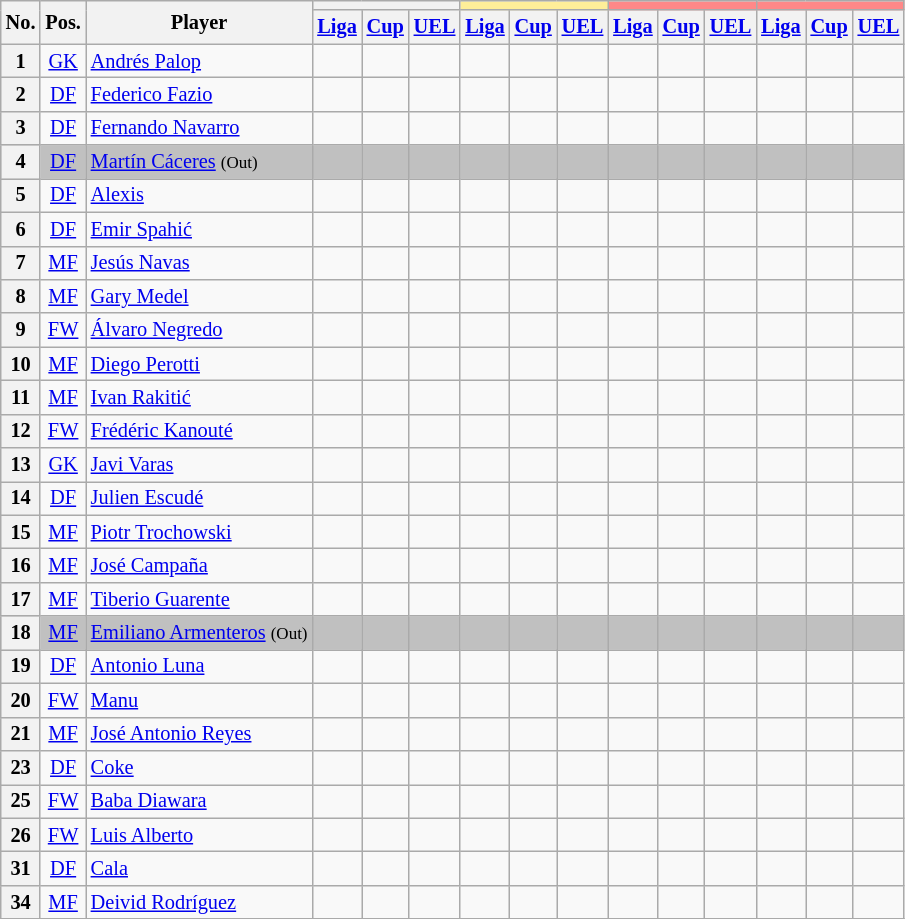<table class="wikitable" style="font-size: 85%">
<tr>
<th rowspan="2">No.</th>
<th rowspan="2">Pos.</th>
<th rowspan="2">Player</th>
<th colspan="3"></th>
<th colspan="3" style="background:#FFEE99"></th>
<th colspan="3" style="background:#FF8888"></th>
<th colspan="3" style="background:#FF8888"></th>
</tr>
<tr>
<th><a href='#'>Liga</a></th>
<th><a href='#'>Cup</a></th>
<th><a href='#'>UEL</a></th>
<th><a href='#'>Liga</a></th>
<th><a href='#'>Cup</a></th>
<th><a href='#'>UEL</a></th>
<th><a href='#'>Liga</a></th>
<th><a href='#'>Cup</a></th>
<th><a href='#'>UEL</a></th>
<th><a href='#'>Liga</a></th>
<th><a href='#'>Cup</a></th>
<th><a href='#'>UEL</a></th>
</tr>
<tr>
<th>1</th>
<td align="center"><a href='#'>GK</a></td>
<td> <a href='#'>Andrés Palop</a></td>
<td align="center"></td>
<td align="center"></td>
<td align="center"></td>
<td align="center"></td>
<td align="center"></td>
<td align="center"></td>
<td align="center"></td>
<td align="center"></td>
<td align="center"></td>
<td align="center"></td>
<td align="center"></td>
<td align="center"></td>
</tr>
<tr>
<th>2</th>
<td align="center"><a href='#'>DF</a></td>
<td> <a href='#'>Federico Fazio</a></td>
<td align="center"></td>
<td align="center"></td>
<td align="center"></td>
<td align="center"></td>
<td align="center"></td>
<td align="center"></td>
<td align="center"></td>
<td align="center"></td>
<td align="center"></td>
<td align="center"></td>
<td align="center"></td>
<td align="center"></td>
</tr>
<tr>
<th>3</th>
<td align="center"><a href='#'>DF</a></td>
<td> <a href='#'>Fernando Navarro</a></td>
<td align="center"></td>
<td align="center"></td>
<td align="center"></td>
<td align="center"></td>
<td align="center"></td>
<td align="center"></td>
<td align="center"></td>
<td align="center"></td>
<td align="center"></td>
<td align="center"></td>
<td align="center"></td>
<td align="center"></td>
</tr>
<tr bgcolor="#c0c0c0">
<th>4</th>
<td align="center"><a href='#'>DF</a></td>
<td> <a href='#'>Martín Cáceres</a> <small>(Out)</small></td>
<td align="center"></td>
<td align="center"></td>
<td align="center"></td>
<td align="center"></td>
<td align="center"></td>
<td align="center"></td>
<td align="center"></td>
<td align="center"></td>
<td align="center"></td>
<td align="center"></td>
<td align="center"></td>
<td align="center"></td>
</tr>
<tr>
<th>5</th>
<td align="center"><a href='#'>DF</a></td>
<td> <a href='#'>Alexis</a></td>
<td align="center"></td>
<td align="center"></td>
<td align="center"></td>
<td align="center"></td>
<td align="center"></td>
<td align="center"></td>
<td align="center"></td>
<td align="center"></td>
<td align="center"></td>
<td align="center"></td>
<td align="center"></td>
<td align="center"></td>
</tr>
<tr>
<th>6</th>
<td align="center"><a href='#'>DF</a></td>
<td> <a href='#'>Emir Spahić</a></td>
<td align="center"></td>
<td align="center"></td>
<td align="center"></td>
<td align="center"></td>
<td align="center"></td>
<td align="center"></td>
<td align="center"></td>
<td align="center"></td>
<td align="center"></td>
<td align="center"></td>
<td align="center"></td>
<td align="center"></td>
</tr>
<tr>
<th>7</th>
<td align="center"><a href='#'>MF</a></td>
<td> <a href='#'>Jesús Navas</a></td>
<td align="center"></td>
<td align="center"></td>
<td align="center"></td>
<td align="center"></td>
<td align="center"></td>
<td align="center"></td>
<td align="center"></td>
<td align="center"></td>
<td align="center"></td>
<td align="center"></td>
<td align="center"></td>
<td align="center"></td>
</tr>
<tr>
<th>8</th>
<td align="center"><a href='#'>MF</a></td>
<td> <a href='#'>Gary Medel</a></td>
<td align="center"></td>
<td align="center"></td>
<td align="center"></td>
<td align="center"></td>
<td align="center"></td>
<td align="center"></td>
<td align="center"></td>
<td align="center"></td>
<td align="center"></td>
<td align="center"></td>
<td align="center"></td>
<td align="center"></td>
</tr>
<tr>
<th>9</th>
<td align="center"><a href='#'>FW</a></td>
<td> <a href='#'>Álvaro Negredo</a></td>
<td align="center"></td>
<td align="center"></td>
<td align="center"></td>
<td align="center"></td>
<td align="center"></td>
<td align="center"></td>
<td align="center"></td>
<td align="center"></td>
<td align="center"></td>
<td align="center"></td>
<td align="center"></td>
<td align="center"></td>
</tr>
<tr>
<th>10</th>
<td align="center"><a href='#'>MF</a></td>
<td> <a href='#'>Diego Perotti</a></td>
<td align="center"></td>
<td align="center"></td>
<td align="center"></td>
<td align="center"></td>
<td align="center"></td>
<td align="center"></td>
<td align="center"></td>
<td align="center"></td>
<td align="center"></td>
<td align="center"></td>
<td align="center"></td>
<td align="center"></td>
</tr>
<tr>
<th>11</th>
<td align="center"><a href='#'>MF</a></td>
<td> <a href='#'>Ivan Rakitić</a></td>
<td align="center"></td>
<td align="center"></td>
<td align="center"></td>
<td align="center"></td>
<td align="center"></td>
<td align="center"></td>
<td align="center"></td>
<td align="center"></td>
<td align="center"></td>
<td align="center"></td>
<td align="center"></td>
<td align="center"></td>
</tr>
<tr>
<th>12</th>
<td align="center"><a href='#'>FW</a></td>
<td> <a href='#'>Frédéric Kanouté</a></td>
<td align="center"></td>
<td align="center"></td>
<td align="center"></td>
<td align="center"></td>
<td align="center"></td>
<td align="center"></td>
<td align="center"></td>
<td align="center"></td>
<td align="center"></td>
<td align="center"></td>
<td align="center"></td>
<td align="center"></td>
</tr>
<tr>
<th>13</th>
<td align="center"><a href='#'>GK</a></td>
<td> <a href='#'>Javi Varas</a></td>
<td align="center"></td>
<td align="center"></td>
<td align="center"></td>
<td align="center"></td>
<td align="center"></td>
<td align="center"></td>
<td align="center"></td>
<td align="center"></td>
<td align="center"></td>
<td align="center"></td>
<td align="center"></td>
<td align="center"></td>
</tr>
<tr>
<th>14</th>
<td align="center"><a href='#'>DF</a></td>
<td> <a href='#'>Julien Escudé</a></td>
<td align="center"></td>
<td align="center"></td>
<td align="center"></td>
<td align="center"></td>
<td align="center"></td>
<td align="center"></td>
<td align="center"></td>
<td align="center"></td>
<td align="center"></td>
<td align="center"></td>
<td align="center"></td>
<td align="center"></td>
</tr>
<tr>
<th>15</th>
<td align="center"><a href='#'>MF</a></td>
<td> <a href='#'>Piotr Trochowski</a></td>
<td align="center"></td>
<td align="center"></td>
<td align="center"></td>
<td align="center"></td>
<td align="center"></td>
<td align="center"></td>
<td align="center"></td>
<td align="center"></td>
<td align="center"></td>
<td align="center"></td>
<td align="center"></td>
<td align="center"></td>
</tr>
<tr>
<th>16</th>
<td align="center"><a href='#'>MF</a></td>
<td> <a href='#'>José Campaña</a></td>
<td align="center"></td>
<td align="center"></td>
<td align="center"></td>
<td align="center"></td>
<td align="center"></td>
<td align="center"></td>
<td align="center"></td>
<td align="center"></td>
<td align="center"></td>
<td align="center"></td>
<td align="center"></td>
<td align="center"></td>
</tr>
<tr>
<th>17</th>
<td align="center"><a href='#'>MF</a></td>
<td> <a href='#'>Tiberio Guarente</a></td>
<td align="center"></td>
<td align="center"></td>
<td align="center"></td>
<td align="center"></td>
<td align="center"></td>
<td align="center"></td>
<td align="center"></td>
<td align="center"></td>
<td align="center"></td>
<td align="center"></td>
<td align="center"></td>
<td align="center"></td>
</tr>
<tr bgcolor="#c0c0c0">
<th>18</th>
<td align="center"><a href='#'>MF</a></td>
<td> <a href='#'>Emiliano Armenteros</a> <small>(Out)</small></td>
<td align="center"></td>
<td align="center"></td>
<td align="center"></td>
<td align="center"></td>
<td align="center"></td>
<td align="center"></td>
<td align="center"></td>
<td align="center"></td>
<td align="center"></td>
<td align="center"></td>
<td align="center"></td>
<td align="center"></td>
</tr>
<tr>
<th>19</th>
<td align="center"><a href='#'>DF</a></td>
<td> <a href='#'>Antonio Luna</a></td>
<td align="center"></td>
<td align="center"></td>
<td align="center"></td>
<td align="center"></td>
<td align="center"></td>
<td align="center"></td>
<td align="center"></td>
<td align="center"></td>
<td align="center"></td>
<td align="center"></td>
<td align="center"></td>
<td align="center"></td>
</tr>
<tr>
<th>20</th>
<td align="center"><a href='#'>FW</a></td>
<td> <a href='#'>Manu</a></td>
<td align="center"></td>
<td align="center"></td>
<td align="center"></td>
<td align="center"></td>
<td align="center"></td>
<td align="center"></td>
<td align="center"></td>
<td align="center"></td>
<td align="center"></td>
<td align="center"></td>
<td align="center"></td>
<td align="center"></td>
</tr>
<tr>
<th>21</th>
<td align="center"><a href='#'>MF</a></td>
<td> <a href='#'>José Antonio Reyes</a></td>
<td align="center"></td>
<td align="center"></td>
<td align="center"></td>
<td align="center"></td>
<td align="center"></td>
<td align="center"></td>
<td align="center"></td>
<td align="center"></td>
<td align="center"></td>
<td align="center"></td>
<td align="center"></td>
<td align="center"></td>
</tr>
<tr>
<th>23</th>
<td align="center"><a href='#'>DF</a></td>
<td> <a href='#'>Coke</a></td>
<td align="center"></td>
<td align="center"></td>
<td align="center"></td>
<td align="center"></td>
<td align="center"></td>
<td align="center"></td>
<td align="center"></td>
<td align="center"></td>
<td align="center"></td>
<td align="center"></td>
<td align="center"></td>
<td align="center"></td>
</tr>
<tr>
<th>25</th>
<td align="center"><a href='#'>FW</a></td>
<td> <a href='#'>Baba Diawara</a></td>
<td align="center"></td>
<td align="center"></td>
<td align="center"></td>
<td align="center"></td>
<td align="center"></td>
<td align="center"></td>
<td align="center"></td>
<td align="center"></td>
<td align="center"></td>
<td align="center"></td>
<td align="center"></td>
<td align="center"></td>
</tr>
<tr>
<th>26</th>
<td align="center"><a href='#'>FW</a></td>
<td> <a href='#'>Luis Alberto</a></td>
<td align="center"></td>
<td align="center"></td>
<td align="center"></td>
<td align="center"></td>
<td align="center"></td>
<td align="center"></td>
<td align="center"></td>
<td align="center"></td>
<td align="center"></td>
<td align="center"></td>
<td align="center"></td>
<td align="center"></td>
</tr>
<tr>
<th>31</th>
<td align="center"><a href='#'>DF</a></td>
<td> <a href='#'>Cala</a></td>
<td align="center"></td>
<td align="center"></td>
<td align="center"></td>
<td align="center"></td>
<td align="center"></td>
<td align="center"></td>
<td align="center"></td>
<td align="center"></td>
<td align="center"></td>
<td align="center"></td>
<td align="center"></td>
<td align="center"></td>
</tr>
<tr>
<th>34</th>
<td align="center"><a href='#'>MF</a></td>
<td> <a href='#'>Deivid Rodríguez</a></td>
<td align="center"></td>
<td align="center"></td>
<td align="center"></td>
<td align="center"></td>
<td align="center"></td>
<td align="center"></td>
<td align="center"></td>
<td align="center"></td>
<td align="center"></td>
<td align="center"></td>
<td align="center"></td>
<td align="center"></td>
</tr>
<tr>
</tr>
</table>
